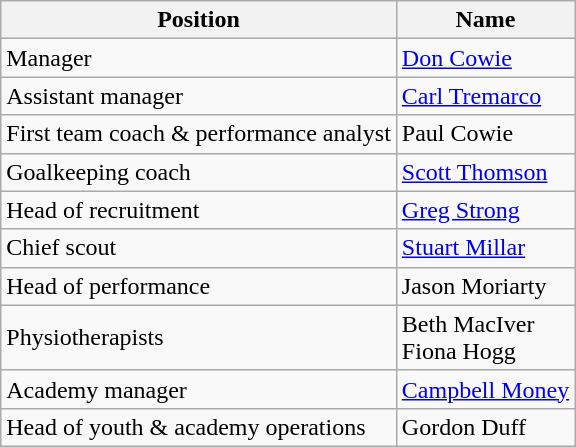<table class="wikitable">
<tr>
<th>Position</th>
<th>Name</th>
</tr>
<tr>
<td>Manager</td>
<td><a href='#'>Don Cowie</a></td>
</tr>
<tr>
<td>Assistant manager</td>
<td><a href='#'>Carl Tremarco</a></td>
</tr>
<tr>
<td>First team coach & performance  analyst</td>
<td>Paul Cowie</td>
</tr>
<tr>
<td>Goalkeeping coach</td>
<td><a href='#'>Scott Thomson</a></td>
</tr>
<tr>
<td>Head of recruitment</td>
<td><a href='#'>Greg Strong</a></td>
</tr>
<tr>
<td>Chief scout</td>
<td><a href='#'>Stuart Millar</a></td>
</tr>
<tr>
<td>Head of performance</td>
<td>Jason Moriarty</td>
</tr>
<tr>
<td>Physiotherapists</td>
<td>Beth MacIver<br>Fiona Hogg</td>
</tr>
<tr>
<td>Academy manager</td>
<td><a href='#'>Campbell Money</a></td>
</tr>
<tr>
<td>Head of youth & academy operations</td>
<td>Gordon Duff</td>
</tr>
</table>
